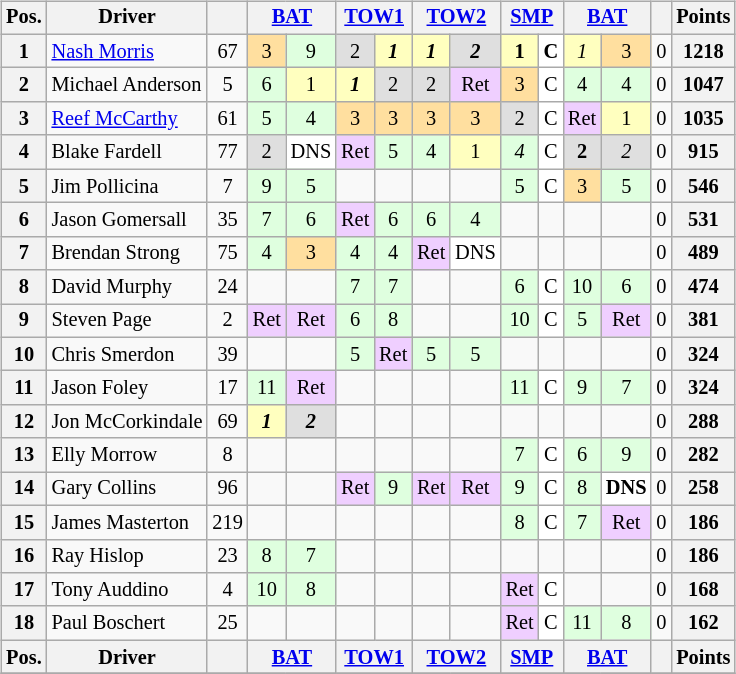<table>
<tr>
<td style="vertical-align:top; text-align:center"><br><table class="wikitable" style="font-size: 85%; text-align: center">
<tr>
<th>Pos.</th>
<th>Driver</th>
<th></th>
<th colspan="2"><a href='#'>BAT</a><br></th>
<th colspan="2"><a href='#'>TOW1</a><br></th>
<th colspan="2"><a href='#'>TOW2</a><br></th>
<th colspan="2"><a href='#'>SMP</a><br></th>
<th colspan="2"><a href='#'>BAT</a><br></th>
<th></th>
<th>Points</th>
</tr>
<tr>
<th>1</th>
<td align="left"> <a href='#'>Nash Morris</a></td>
<td>67</td>
<td style="background: #ffdf9f">3</td>
<td style="background: #dfffdf">9</td>
<td style="background: #dfdfdf">2</td>
<td style="background: #ffffbf"><strong><em>1</em></strong></td>
<td style="background: #ffffbf"><strong><em>1</em></strong></td>
<td style="background: #dfdfdf"><strong><em>2</em></strong></td>
<td style="background: #ffffbf"><strong>1</strong></td>
<td style="background: #ffffff"><strong>C</strong></td>
<td style="background: #ffffbf"><em>1</em></td>
<td style="background: #ffdf9f">3</td>
<td>0</td>
<th>1218</th>
</tr>
<tr>
<th>2</th>
<td align="left"> Michael Anderson</td>
<td>5</td>
<td style="background: #dfffdf">6</td>
<td style="background: #ffffbf">1</td>
<td style="background: #ffffbf"><strong><em>1</em></strong></td>
<td style="background: #dfdfdf">2</td>
<td style="background: #dfdfdf">2</td>
<td style="background: #efcfff">Ret</td>
<td style="background: #ffdf9f">3</td>
<td style="background: #ffffff">C</td>
<td style="background: #dfffdf">4</td>
<td style="background: #dfffdf">4</td>
<td>0</td>
<th>1047</th>
</tr>
<tr>
<th>3</th>
<td align="left"> <a href='#'>Reef McCarthy</a></td>
<td>61</td>
<td style="background: #dfffdf">5</td>
<td style="background: #dfffdf">4</td>
<td style="background: #ffdf9f">3</td>
<td style="background: #ffdf9f">3</td>
<td style="background: #ffdf9f">3</td>
<td style="background: #ffdf9f">3</td>
<td style="background: #dfdfdf">2</td>
<td style="background: #ffffff">C</td>
<td style="background: #efcfff">Ret</td>
<td style="background: #ffffbf">1</td>
<td>0</td>
<th>1035</th>
</tr>
<tr>
<th>4</th>
<td align="left"> Blake Fardell</td>
<td>77</td>
<td style="background: #dfdfdf">2</td>
<td style="background: #ffffff">DNS</td>
<td style="background: #efcfff">Ret</td>
<td style="background: #dfffdf">5</td>
<td style="background: #dfffdf">4</td>
<td style="background: #ffffbf">1</td>
<td style="background: #dfffdf"><em>4</em></td>
<td style="background: #ffffff">C</td>
<td style="background: #dfdfdf"><strong>2</strong></td>
<td style="background: #dfdfdf"><em>2</em></td>
<td>0</td>
<th>915</th>
</tr>
<tr>
<th>5</th>
<td align="left"> Jim Pollicina</td>
<td>7</td>
<td style="background: #dfffdf">9</td>
<td style="background: #dfffdf">5</td>
<td></td>
<td></td>
<td></td>
<td></td>
<td style="background: #dfffdf">5</td>
<td style="background: #ffffff">C</td>
<td style="background: #ffdf9f">3</td>
<td style="background: #dfffdf">5</td>
<td>0</td>
<th>546</th>
</tr>
<tr>
<th>6</th>
<td align="left"> Jason Gomersall</td>
<td>35</td>
<td style="background: #dfffdf">7</td>
<td style="background: #dfffdf">6</td>
<td style="background: #efcfff">Ret</td>
<td style="background: #dfffdf">6</td>
<td style="background: #dfffdf">6</td>
<td style="background: #dfffdf">4</td>
<td></td>
<td></td>
<td></td>
<td></td>
<td>0</td>
<th>531</th>
</tr>
<tr>
<th>7</th>
<td align="left"> Brendan Strong</td>
<td>75</td>
<td style="background: #dfffdf">4</td>
<td style="background: #ffdf9f">3</td>
<td style="background: #dfffdf">4</td>
<td style="background: #dfffdf">4</td>
<td style="background: #efcfff">Ret</td>
<td style="background: #ffffff">DNS</td>
<td></td>
<td></td>
<td></td>
<td></td>
<td>0</td>
<th>489</th>
</tr>
<tr>
<th>8</th>
<td align="left"> David Murphy</td>
<td>24</td>
<td></td>
<td></td>
<td style="background: #dfffdf">7</td>
<td style="background: #dfffdf">7</td>
<td></td>
<td></td>
<td style="background: #dfffdf">6</td>
<td style="background: #ffffff">C</td>
<td style="background: #dfffdf">10</td>
<td style="background: #dfffdf">6</td>
<td>0</td>
<th>474</th>
</tr>
<tr>
<th>9</th>
<td align="left"> Steven Page</td>
<td>2</td>
<td style="background: #efcfff">Ret</td>
<td style="background: #efcfff">Ret</td>
<td style="background: #dfffdf">6</td>
<td style="background: #dfffdf">8</td>
<td></td>
<td></td>
<td style="background: #dfffdf">10</td>
<td style="background: #ffffff">C</td>
<td style="background: #dfffdf">5</td>
<td style="background: #efcfff">Ret</td>
<td>0</td>
<th>381</th>
</tr>
<tr>
<th>10</th>
<td align="left"> Chris Smerdon</td>
<td>39</td>
<td></td>
<td></td>
<td style="background: #dfffdf">5</td>
<td style="background: #efcfff">Ret</td>
<td style="background: #dfffdf">5</td>
<td style="background: #dfffdf">5</td>
<td></td>
<td></td>
<td></td>
<td></td>
<td>0</td>
<th>324</th>
</tr>
<tr>
<th>11</th>
<td align="left"> Jason Foley</td>
<td>17</td>
<td style="background: #dfffdf">11</td>
<td style="background: #efcfff">Ret</td>
<td></td>
<td></td>
<td></td>
<td></td>
<td style="background: #dfffdf">11</td>
<td style="background: #ffffff">C</td>
<td style="background: #dfffdf">9</td>
<td style="background: #dfffdf">7</td>
<td>0</td>
<th>324</th>
</tr>
<tr>
<th>12</th>
<td align="left" nowrap> Jon McCorkindale</td>
<td>69</td>
<td style="background: #ffffbf"><strong><em>1</em></strong></td>
<td style="background: #dfdfdf"><strong><em>2</em></strong></td>
<td></td>
<td></td>
<td></td>
<td></td>
<td></td>
<td></td>
<td></td>
<td></td>
<td>0</td>
<th>288</th>
</tr>
<tr>
<th>13</th>
<td align="left"> Elly Morrow</td>
<td>8</td>
<td></td>
<td></td>
<td></td>
<td></td>
<td></td>
<td></td>
<td style="background: #dfffdf">7</td>
<td style="background: #ffffff">C</td>
<td style="background: #dfffdf">6</td>
<td style="background: #dfffdf">9</td>
<td>0</td>
<th>282</th>
</tr>
<tr>
<th>14</th>
<td align="left"> Gary Collins</td>
<td>96</td>
<td></td>
<td></td>
<td style="background: #efcfff">Ret</td>
<td style="background: #dfffdf">9</td>
<td style="background: #efcfff">Ret</td>
<td style="background: #efcfff">Ret</td>
<td style="background: #dfffdf">9</td>
<td style="background: #ffffff">C</td>
<td style="background: #dfffdf">8</td>
<td style="background: #ffffff"><strong>DNS</strong></td>
<td>0</td>
<th>258</th>
</tr>
<tr>
<th>15</th>
<td align="left"> James Masterton</td>
<td>219</td>
<td></td>
<td></td>
<td></td>
<td></td>
<td></td>
<td></td>
<td style="background: #dfffdf">8</td>
<td style="background: #ffffff">C</td>
<td style="background: #dfffdf">7</td>
<td style="background: #efcfff">Ret</td>
<td>0</td>
<th>186</th>
</tr>
<tr>
<th>16</th>
<td align="left"> Ray Hislop</td>
<td>23</td>
<td style="background: #dfffdf">8</td>
<td style="background: #dfffdf">7</td>
<td></td>
<td></td>
<td></td>
<td></td>
<td></td>
<td></td>
<td></td>
<td></td>
<td>0</td>
<th>186</th>
</tr>
<tr>
<th>17</th>
<td align="left"> Tony Auddino</td>
<td>4</td>
<td style="background: #dfffdf">10</td>
<td style="background: #dfffdf">8</td>
<td></td>
<td></td>
<td></td>
<td></td>
<td style="background: #efcfff">Ret</td>
<td style="background: #ffffff">C</td>
<td></td>
<td></td>
<td>0</td>
<th>168</th>
</tr>
<tr>
<th>18</th>
<td align="left"> Paul Boschert</td>
<td>25</td>
<td></td>
<td></td>
<td></td>
<td></td>
<td></td>
<td></td>
<td style="background: #efcfff">Ret</td>
<td style="background: #ffffff">C</td>
<td style="background: #dfffdf">11</td>
<td style="background: #dfffdf">8</td>
<td>0</td>
<th>162</th>
</tr>
<tr>
<th>Pos.</th>
<th>Driver</th>
<th></th>
<th colspan="2"><a href='#'>BAT</a><br></th>
<th colspan="2"><a href='#'>TOW1</a><br></th>
<th colspan="2"><a href='#'>TOW2</a><br></th>
<th colspan="2"><a href='#'>SMP</a><br></th>
<th colspan="2"><a href='#'>BAT</a><br></th>
<th></th>
<th>Points</th>
</tr>
<tr>
</tr>
</table>
</td>
<td style="vertical-align:top;"><br></td>
</tr>
</table>
